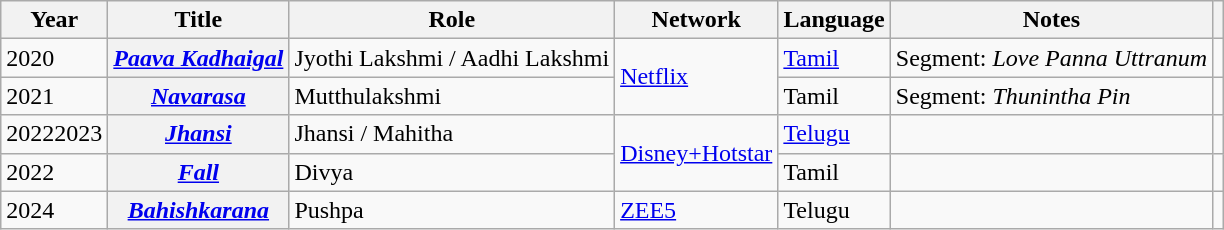<table class="wikitable sortable plainrowheaders">
<tr style="text-align:center;">
<th scope="col">Year</th>
<th scope="col">Title</th>
<th scope="col">Role</th>
<th scope="col">Network</th>
<th scope="col">Language</th>
<th class="unsortable" scope="col">Notes</th>
<th class="unsortable" scope="col"></th>
</tr>
<tr>
<td>2020</td>
<th scope="row"><em><a href='#'>Paava Kadhaigal</a></em></th>
<td>Jyothi Lakshmi / Aadhi Lakshmi</td>
<td rowspan="2"><a href='#'>Netflix</a></td>
<td><a href='#'>Tamil</a></td>
<td>Segment: <em>Love Panna Uttranum</em></td>
<td></td>
</tr>
<tr>
<td>2021</td>
<th scope="row"><em><a href='#'>Navarasa</a></em></th>
<td>Mutthulakshmi</td>
<td>Tamil</td>
<td>Segment: <em>Thunintha Pin</em></td>
<td></td>
</tr>
<tr>
<td>20222023</td>
<th scope="row"><em><a href='#'>Jhansi</a></em></th>
<td>Jhansi / Mahitha</td>
<td rowspan="2"><a href='#'>Disney+Hotstar</a></td>
<td><a href='#'>Telugu</a></td>
<td></td>
<td></td>
</tr>
<tr>
<td>2022</td>
<th scope="row"><em><a href='#'>Fall</a></em></th>
<td>Divya</td>
<td>Tamil</td>
<td></td>
<td></td>
</tr>
<tr>
<td>2024</td>
<th scope="row"><em><a href='#'>Bahishkarana</a></em></th>
<td>Pushpa</td>
<td><a href='#'>ZEE5</a></td>
<td>Telugu</td>
<td></td>
<td></td>
</tr>
</table>
